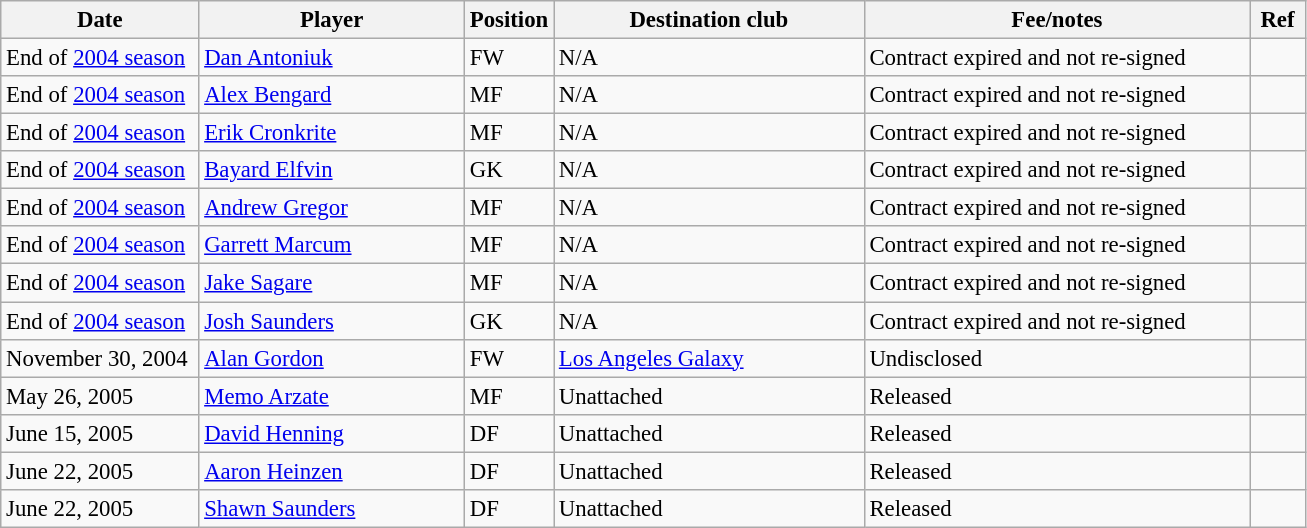<table class="wikitable" style="font-size:95%;">
<tr>
<th width=125px>Date</th>
<th width=170px>Player</th>
<th width=50px>Position</th>
<th width=200px>Destination club</th>
<th width=250px>Fee/notes</th>
<th width=30px>Ref</th>
</tr>
<tr>
<td>End of <a href='#'>2004 season</a></td>
<td> <a href='#'>Dan Antoniuk</a></td>
<td>FW</td>
<td>N/A</td>
<td>Contract expired and not re-signed</td>
<td></td>
</tr>
<tr>
<td>End of <a href='#'>2004 season</a></td>
<td> <a href='#'>Alex Bengard</a></td>
<td>MF</td>
<td>N/A</td>
<td>Contract expired and not re-signed</td>
<td></td>
</tr>
<tr>
<td>End of <a href='#'>2004 season</a></td>
<td> <a href='#'>Erik Cronkrite</a></td>
<td>MF</td>
<td>N/A</td>
<td>Contract expired and not re-signed</td>
<td></td>
</tr>
<tr>
<td>End of <a href='#'>2004 season</a></td>
<td> <a href='#'>Bayard Elfvin</a></td>
<td>GK</td>
<td>N/A</td>
<td>Contract expired and not re-signed</td>
<td></td>
</tr>
<tr>
<td>End of <a href='#'>2004 season</a></td>
<td> <a href='#'>Andrew Gregor</a></td>
<td>MF</td>
<td>N/A</td>
<td>Contract expired and not re-signed</td>
<td></td>
</tr>
<tr>
<td>End of <a href='#'>2004 season</a></td>
<td> <a href='#'>Garrett Marcum</a></td>
<td>MF</td>
<td>N/A</td>
<td>Contract expired and not re-signed</td>
<td></td>
</tr>
<tr>
<td>End of <a href='#'>2004 season</a></td>
<td> <a href='#'>Jake Sagare</a></td>
<td>MF</td>
<td>N/A</td>
<td>Contract expired and not re-signed</td>
<td></td>
</tr>
<tr>
<td>End of <a href='#'>2004 season</a></td>
<td> <a href='#'>Josh Saunders</a></td>
<td>GK</td>
<td>N/A</td>
<td>Contract expired and not re-signed</td>
<td></td>
</tr>
<tr>
<td>November 30, 2004</td>
<td> <a href='#'>Alan Gordon</a></td>
<td>FW</td>
<td> <a href='#'>Los Angeles Galaxy</a></td>
<td>Undisclosed</td>
<td></td>
</tr>
<tr>
<td>May 26, 2005</td>
<td> <a href='#'>Memo Arzate</a></td>
<td>MF</td>
<td>Unattached</td>
<td>Released</td>
<td></td>
</tr>
<tr>
<td>June 15, 2005</td>
<td> <a href='#'>David Henning</a></td>
<td>DF</td>
<td>Unattached</td>
<td>Released</td>
<td></td>
</tr>
<tr>
<td>June 22, 2005</td>
<td> <a href='#'>Aaron Heinzen</a></td>
<td>DF</td>
<td>Unattached</td>
<td>Released</td>
<td></td>
</tr>
<tr>
<td>June 22, 2005</td>
<td> <a href='#'>Shawn Saunders</a></td>
<td>DF</td>
<td>Unattached</td>
<td>Released</td>
<td></td>
</tr>
</table>
